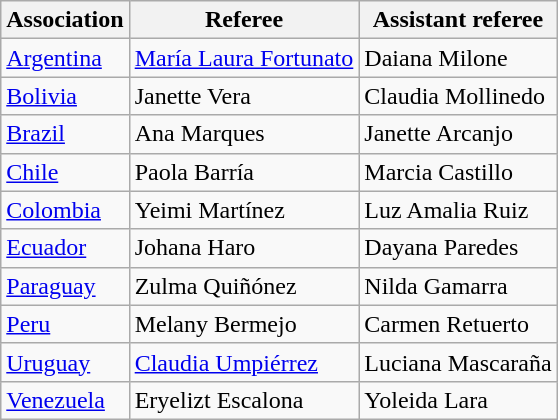<table class="wikitable">
<tr>
<th>Association</th>
<th>Referee</th>
<th>Assistant referee</th>
</tr>
<tr>
<td><a href='#'>Argentina</a></td>
<td><a href='#'>María Laura Fortunato</a></td>
<td>Daiana Milone</td>
</tr>
<tr>
<td><a href='#'>Bolivia</a></td>
<td>Janette Vera</td>
<td>Claudia Mollinedo</td>
</tr>
<tr>
<td><a href='#'>Brazil</a></td>
<td>Ana Marques</td>
<td>Janette Arcanjo</td>
</tr>
<tr>
<td><a href='#'>Chile</a></td>
<td>Paola Barría</td>
<td>Marcia Castillo</td>
</tr>
<tr>
<td><a href='#'>Colombia</a></td>
<td>Yeimi Martínez</td>
<td>Luz Amalia Ruiz</td>
</tr>
<tr>
<td><a href='#'>Ecuador</a></td>
<td>Johana Haro</td>
<td>Dayana Paredes</td>
</tr>
<tr>
<td><a href='#'>Paraguay</a></td>
<td>Zulma Quiñónez</td>
<td>Nilda Gamarra</td>
</tr>
<tr>
<td><a href='#'>Peru</a></td>
<td>Melany Bermejo</td>
<td>Carmen Retuerto</td>
</tr>
<tr>
<td><a href='#'>Uruguay</a></td>
<td><a href='#'>Claudia Umpiérrez</a></td>
<td>Luciana Mascaraña</td>
</tr>
<tr>
<td><a href='#'>Venezuela</a></td>
<td>Eryelizt Escalona</td>
<td>Yoleida Lara</td>
</tr>
</table>
